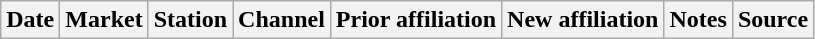<table class="wikitable">
<tr>
<th>Date</th>
<th>Market</th>
<th>Station</th>
<th>Channel</th>
<th>Prior affiliation</th>
<th>New affiliation</th>
<th>Notes</th>
<th>Source</th>
</tr>
</table>
